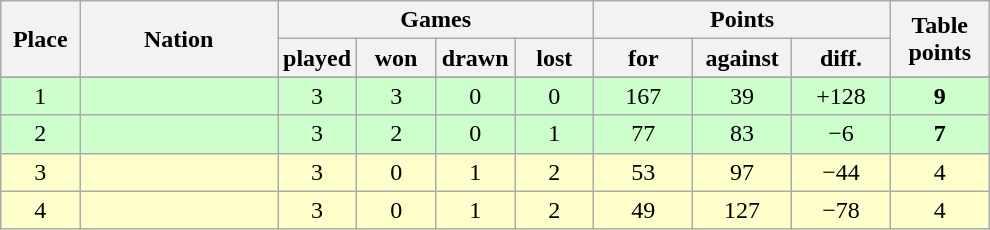<table class="wikitable">
<tr>
<th rowspan=2 width="8%">Place</th>
<th rowspan=2 width="20%">Nation</th>
<th colspan=4 width="32%">Games</th>
<th colspan=3 width="30%">Points</th>
<th rowspan=2 width="10%">Table<br>points</th>
</tr>
<tr>
<th width="8%">played</th>
<th width="8%">won</th>
<th width="8%">drawn</th>
<th width="8%">lost</th>
<th width="10%">for</th>
<th width="10%">against</th>
<th width="10%">diff.</th>
</tr>
<tr>
</tr>
<tr bgcolor=#ccffcc align=center>
<td>1</td>
<td align=left></td>
<td>3</td>
<td>3</td>
<td>0</td>
<td>0</td>
<td>167</td>
<td>39</td>
<td>+128</td>
<td><strong>9</strong></td>
</tr>
<tr bgcolor=#ccffcc align=center>
<td>2</td>
<td align=left></td>
<td>3</td>
<td>2</td>
<td>0</td>
<td>1</td>
<td>77</td>
<td>83</td>
<td>−6</td>
<td><strong>7</strong></td>
</tr>
<tr bgcolor=#ffffcc align=center>
<td>3</td>
<td align=left></td>
<td>3</td>
<td>0</td>
<td>1</td>
<td>2</td>
<td>53</td>
<td>97</td>
<td>−44</td>
<td>4</td>
</tr>
<tr bgcolor=#ffffcc align=center>
<td>4</td>
<td align=left></td>
<td>3</td>
<td>0</td>
<td>1</td>
<td>2</td>
<td>49</td>
<td>127</td>
<td>−78</td>
<td>4</td>
</tr>
</table>
